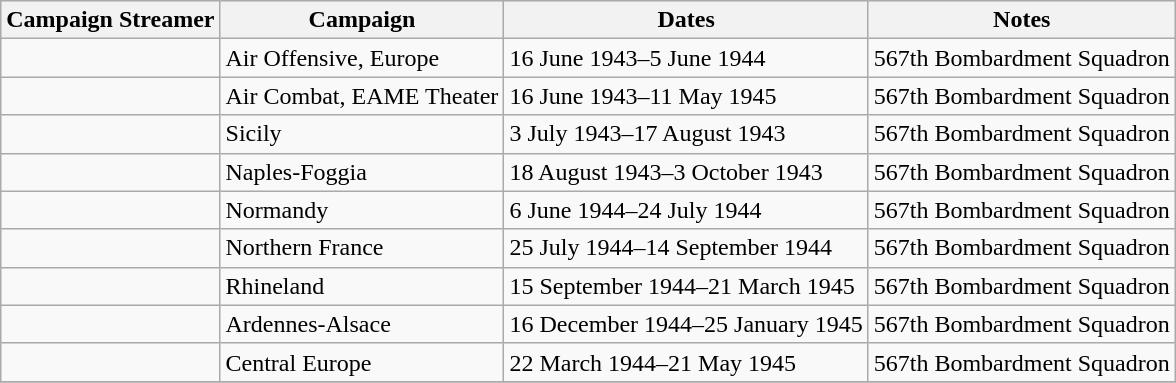<table class="wikitable">
<tr style="background:#efefef;">
<th>Campaign Streamer</th>
<th>Campaign</th>
<th>Dates</th>
<th>Notes</th>
</tr>
<tr>
<td></td>
<td>Air Offensive, Europe</td>
<td>16 June 1943–5 June 1944</td>
<td>567th Bombardment Squadron</td>
</tr>
<tr>
<td></td>
<td>Air Combat, EAME Theater</td>
<td>16 June 1943–11 May 1945</td>
<td>567th Bombardment Squadron</td>
</tr>
<tr>
<td></td>
<td>Sicily</td>
<td>3 July 1943–17 August 1943</td>
<td>567th Bombardment Squadron</td>
</tr>
<tr>
<td></td>
<td>Naples-Foggia</td>
<td>18 August 1943–3 October 1943</td>
<td>567th Bombardment Squadron</td>
</tr>
<tr>
<td></td>
<td>Normandy</td>
<td>6 June 1944–24 July 1944</td>
<td>567th Bombardment Squadron</td>
</tr>
<tr>
<td></td>
<td>Northern France</td>
<td>25 July 1944–14 September 1944</td>
<td>567th Bombardment Squadron</td>
</tr>
<tr>
<td></td>
<td>Rhineland</td>
<td>15 September 1944–21 March 1945</td>
<td>567th Bombardment Squadron</td>
</tr>
<tr>
<td></td>
<td>Ardennes-Alsace</td>
<td>16 December 1944–25 January 1945</td>
<td>567th Bombardment Squadron</td>
</tr>
<tr>
<td></td>
<td>Central Europe</td>
<td>22 March 1944–21 May 1945</td>
<td>567th Bombardment Squadron</td>
</tr>
<tr>
</tr>
</table>
